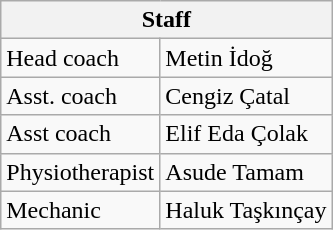<table class=wikitable>
<tr>
<th colspan=2>Staff</th>
</tr>
<tr>
<td>Head coach</td>
<td>Metin İdoğ</td>
</tr>
<tr>
<td>Asst. coach</td>
<td>Cengiz Çatal</td>
</tr>
<tr>
<td>Asst coach</td>
<td>Elif Eda Çolak</td>
</tr>
<tr>
<td>Physiotherapist</td>
<td>Asude Tamam</td>
</tr>
<tr>
<td>Mechanic</td>
<td>Haluk Taşkınçay</td>
</tr>
</table>
